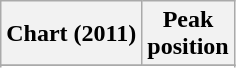<table class="wikitable sortable">
<tr>
<th>Chart (2011)</th>
<th>Peak<br>position</th>
</tr>
<tr>
</tr>
<tr>
</tr>
</table>
